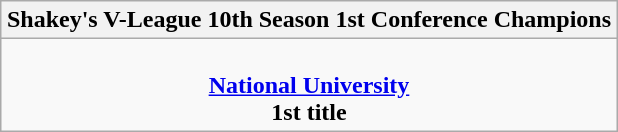<table class=wikitable style="text-align:center; margin:auto;">
<tr>
<th>Shakey's V-League 10th Season 1st Conference Champions</th>
</tr>
<tr>
<td> <br> <strong><a href='#'>National University</a></strong> <br> <strong>1st title</strong></td>
</tr>
</table>
